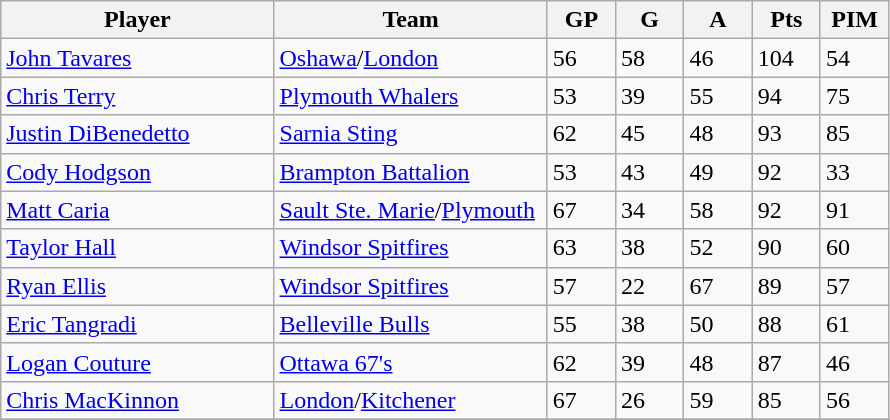<table class="wikitable">
<tr>
<th bgcolor="#DDDDFF" width="30%">Player</th>
<th bgcolor="#DDDDFF" width="30%">Team</th>
<th bgcolor="#DDDDFF" width="7.5%">GP</th>
<th bgcolor="#DDDDFF" width="7.5%">G</th>
<th bgcolor="#DDDDFF" width="7.5%">A</th>
<th bgcolor="#DDDDFF" width="7.5%">Pts</th>
<th bgcolor="#DDDDFF" width="7.5%">PIM</th>
</tr>
<tr>
<td><a href='#'>John Tavares</a></td>
<td><a href='#'>Oshawa</a>/<a href='#'>London</a></td>
<td>56</td>
<td>58</td>
<td>46</td>
<td>104</td>
<td>54</td>
</tr>
<tr>
<td><a href='#'>Chris Terry</a></td>
<td><a href='#'>Plymouth Whalers</a></td>
<td>53</td>
<td>39</td>
<td>55</td>
<td>94</td>
<td>75</td>
</tr>
<tr>
<td><a href='#'>Justin DiBenedetto</a></td>
<td><a href='#'>Sarnia Sting</a></td>
<td>62</td>
<td>45</td>
<td>48</td>
<td>93</td>
<td>85</td>
</tr>
<tr>
<td><a href='#'>Cody Hodgson</a></td>
<td><a href='#'>Brampton Battalion</a></td>
<td>53</td>
<td>43</td>
<td>49</td>
<td>92</td>
<td>33</td>
</tr>
<tr>
<td><a href='#'>Matt Caria</a></td>
<td><a href='#'>Sault Ste. Marie</a>/<a href='#'>Plymouth</a></td>
<td>67</td>
<td>34</td>
<td>58</td>
<td>92</td>
<td>91</td>
</tr>
<tr>
<td><a href='#'>Taylor Hall</a></td>
<td><a href='#'>Windsor Spitfires</a></td>
<td>63</td>
<td>38</td>
<td>52</td>
<td>90</td>
<td>60</td>
</tr>
<tr>
<td><a href='#'>Ryan Ellis</a></td>
<td><a href='#'>Windsor Spitfires</a></td>
<td>57</td>
<td>22</td>
<td>67</td>
<td>89</td>
<td>57</td>
</tr>
<tr>
<td><a href='#'>Eric Tangradi</a></td>
<td><a href='#'>Belleville Bulls</a></td>
<td>55</td>
<td>38</td>
<td>50</td>
<td>88</td>
<td>61</td>
</tr>
<tr>
<td><a href='#'>Logan Couture</a></td>
<td><a href='#'>Ottawa 67's</a></td>
<td>62</td>
<td>39</td>
<td>48</td>
<td>87</td>
<td>46</td>
</tr>
<tr>
<td><a href='#'>Chris MacKinnon</a></td>
<td><a href='#'>London</a>/<a href='#'>Kitchener</a></td>
<td>67</td>
<td>26</td>
<td>59</td>
<td>85</td>
<td>56</td>
</tr>
<tr>
</tr>
</table>
